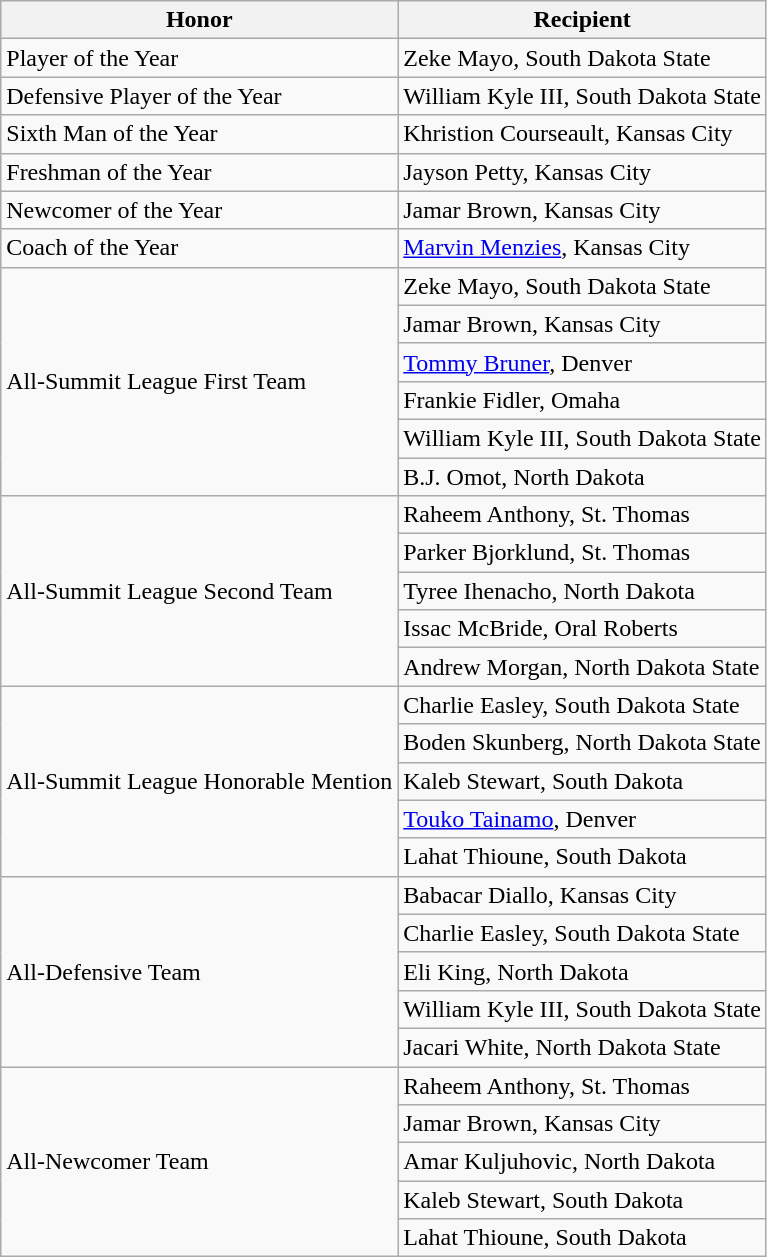<table class="wikitable" border="1">
<tr>
<th>Honor</th>
<th>Recipient</th>
</tr>
<tr>
<td>Player of the Year</td>
<td>Zeke Mayo, South Dakota State</td>
</tr>
<tr>
<td>Defensive Player of the Year</td>
<td>William Kyle III, South Dakota State</td>
</tr>
<tr>
<td>Sixth Man of the Year</td>
<td>Khristion Courseault, Kansas City</td>
</tr>
<tr>
<td>Freshman of the Year</td>
<td>Jayson Petty, Kansas City</td>
</tr>
<tr>
<td>Newcomer of the Year</td>
<td>Jamar Brown, Kansas City</td>
</tr>
<tr>
<td>Coach of the Year</td>
<td><a href='#'>Marvin Menzies</a>, Kansas City</td>
</tr>
<tr>
<td rowspan="6" valign="middle">All-Summit League First Team</td>
<td>Zeke Mayo, South Dakota State</td>
</tr>
<tr>
<td>Jamar Brown, Kansas City</td>
</tr>
<tr>
<td><a href='#'>Tommy Bruner</a>, Denver</td>
</tr>
<tr>
<td>Frankie Fidler, Omaha</td>
</tr>
<tr>
<td>William Kyle III, South Dakota State</td>
</tr>
<tr>
<td>B.J. Omot, North Dakota</td>
</tr>
<tr>
<td rowspan="5" valign="middle">All-Summit League Second Team</td>
<td>Raheem Anthony, St. Thomas</td>
</tr>
<tr>
<td>Parker Bjorklund, St. Thomas</td>
</tr>
<tr>
<td>Tyree Ihenacho, North Dakota</td>
</tr>
<tr>
<td>Issac McBride, Oral Roberts</td>
</tr>
<tr>
<td>Andrew Morgan, North Dakota State</td>
</tr>
<tr>
<td rowspan="5" valign="middle">All-Summit League Honorable Mention</td>
<td>Charlie Easley, South Dakota State</td>
</tr>
<tr>
<td>Boden Skunberg, North Dakota State</td>
</tr>
<tr>
<td>Kaleb Stewart, South Dakota</td>
</tr>
<tr>
<td><a href='#'>Touko Tainamo</a>, Denver</td>
</tr>
<tr>
<td>Lahat Thioune, South Dakota</td>
</tr>
<tr>
<td rowspan="5" valign="middle">All-Defensive Team</td>
<td>Babacar Diallo, Kansas City</td>
</tr>
<tr>
<td>Charlie Easley, South Dakota State</td>
</tr>
<tr>
<td>Eli King, North Dakota</td>
</tr>
<tr>
<td>William Kyle III, South Dakota State</td>
</tr>
<tr>
<td>Jacari White, North Dakota State</td>
</tr>
<tr>
<td rowspan="5" valign="middle">All-Newcomer Team</td>
<td>Raheem Anthony, St. Thomas</td>
</tr>
<tr>
<td>Jamar Brown, Kansas City</td>
</tr>
<tr>
<td>Amar Kuljuhovic, North Dakota</td>
</tr>
<tr>
<td>Kaleb Stewart, South Dakota</td>
</tr>
<tr>
<td>Lahat Thioune, South Dakota</td>
</tr>
</table>
